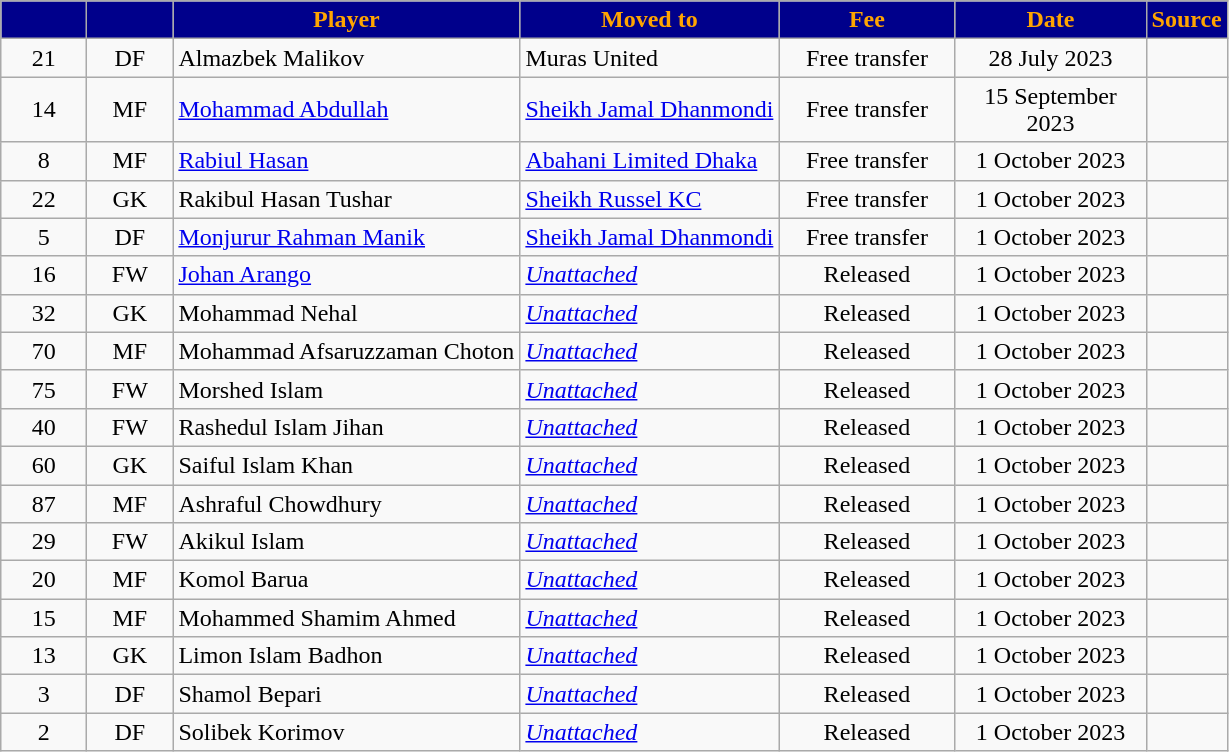<table class="wikitable plainrowheaders sortable" style="text-align:center">
<tr>
<th style="background:#00008B; color:orange; width:50px;"></th>
<th style="background:#00008B; color:orange; width:50px;"></th>
<th style="background:#00008B; color:orange; width:210;">Player</th>
<th style="background:#00008B; color:orange; width:150;">Moved to</th>
<th style="background:#00008B; color:orange; width:110px;">Fee</th>
<th style="background:#00008B; color:orange; width:120px;">Date</th>
<th style="background:#00008B; color:orange; width:20px;">Source</th>
</tr>
<tr>
<td align="center">21</td>
<td align="center">DF</td>
<td align="left"> Almazbek Malikov</td>
<td align="left"> Muras United</td>
<td align="center">Free transfer</td>
<td>28 July 2023</td>
<td></td>
</tr>
<tr>
<td>14</td>
<td>MF</td>
<td align="left"><a href='#'>Mohammad Abdullah</a></td>
<td align="left"><a href='#'>Sheikh Jamal Dhanmondi</a></td>
<td>Free transfer</td>
<td>15 September 2023</td>
<td></td>
</tr>
<tr>
<td>8</td>
<td>MF</td>
<td align="left"><a href='#'>Rabiul Hasan</a></td>
<td align="left"><a href='#'>Abahani Limited Dhaka</a></td>
<td>Free transfer</td>
<td>1 October 2023</td>
<td></td>
</tr>
<tr>
<td>22</td>
<td>GK</td>
<td align="left">Rakibul Hasan Tushar</td>
<td align="left"><a href='#'>Sheikh Russel KC</a></td>
<td>Free transfer</td>
<td>1 October 2023</td>
<td></td>
</tr>
<tr>
<td>5</td>
<td>DF</td>
<td align="left"><a href='#'>Monjurur Rahman Manik</a></td>
<td align="left"><a href='#'>Sheikh Jamal Dhanmondi</a></td>
<td>Free transfer</td>
<td>1 October 2023</td>
<td></td>
</tr>
<tr>
<td>16</td>
<td>FW</td>
<td align="left"> <a href='#'>Johan Arango</a></td>
<td align="left"><em><a href='#'>Unattached</a></em></td>
<td>Released</td>
<td>1 October 2023</td>
<td></td>
</tr>
<tr>
<td>32</td>
<td>GK</td>
<td align="left">Mohammad Nehal</td>
<td align="left"><em><a href='#'>Unattached</a></em></td>
<td>Released</td>
<td>1 October 2023</td>
<td></td>
</tr>
<tr>
<td>70</td>
<td>MF</td>
<td align="left">Mohammad Afsaruzzaman Choton</td>
<td align="left"><em><a href='#'>Unattached</a></em></td>
<td>Released</td>
<td>1 October 2023</td>
<td></td>
</tr>
<tr>
<td>75</td>
<td>FW</td>
<td align="left">Morshed Islam</td>
<td align="left"><em><a href='#'>Unattached</a></em></td>
<td>Released</td>
<td>1 October 2023</td>
<td></td>
</tr>
<tr>
<td>40</td>
<td>FW</td>
<td align="left">Rashedul Islam Jihan</td>
<td align="left"><em><a href='#'>Unattached</a></em></td>
<td>Released</td>
<td>1 October 2023</td>
<td></td>
</tr>
<tr>
<td>60</td>
<td>GK</td>
<td align="left">Saiful Islam Khan</td>
<td align="left"><em><a href='#'>Unattached</a></em></td>
<td>Released</td>
<td>1 October 2023</td>
<td></td>
</tr>
<tr>
<td>87</td>
<td>MF</td>
<td align="left">Ashraful Chowdhury</td>
<td align="left"><em><a href='#'>Unattached</a></em></td>
<td>Released</td>
<td>1 October 2023</td>
<td></td>
</tr>
<tr>
<td>29</td>
<td>FW</td>
<td align="left">Akikul Islam</td>
<td align="left"><em><a href='#'>Unattached</a></em></td>
<td>Released</td>
<td>1 October 2023</td>
<td></td>
</tr>
<tr>
<td>20</td>
<td>MF</td>
<td align="left">Komol Barua</td>
<td align="left"><em><a href='#'>Unattached</a></em></td>
<td>Released</td>
<td>1 October 2023</td>
<td></td>
</tr>
<tr>
<td>15</td>
<td>MF</td>
<td align="left">Mohammed Shamim Ahmed</td>
<td align="left"><em><a href='#'>Unattached</a></em></td>
<td>Released</td>
<td>1 October 2023</td>
<td></td>
</tr>
<tr>
<td>13</td>
<td>GK</td>
<td align="left">Limon Islam Badhon</td>
<td align="left"><em><a href='#'>Unattached</a></em></td>
<td>Released</td>
<td>1 October 2023</td>
<td></td>
</tr>
<tr>
<td>3</td>
<td>DF</td>
<td align="left">Shamol Bepari</td>
<td align="left"><em><a href='#'>Unattached</a></em></td>
<td>Released</td>
<td>1 October 2023</td>
<td></td>
</tr>
<tr>
<td>2</td>
<td>DF</td>
<td align="left"> Solibek Korimov</td>
<td align="left"><em><a href='#'>Unattached</a></em></td>
<td>Released</td>
<td>1 October 2023</td>
<td></td>
</tr>
</table>
